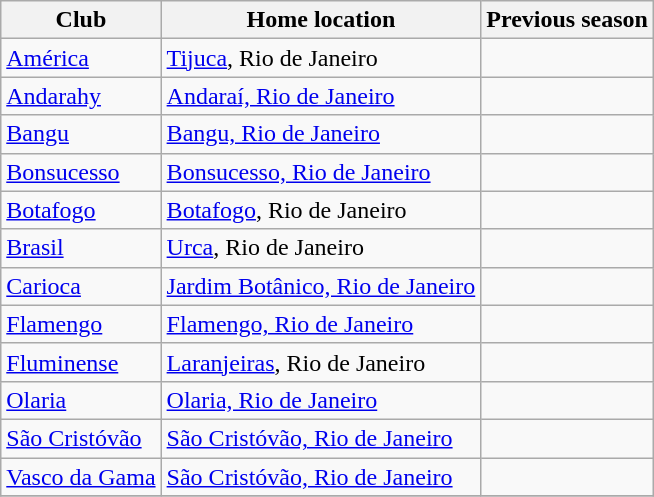<table class="wikitable sortable">
<tr>
<th>Club</th>
<th>Home location</th>
<th>Previous season</th>
</tr>
<tr>
<td><a href='#'>América</a></td>
<td><a href='#'>Tijuca</a>, Rio de Janeiro</td>
<td></td>
</tr>
<tr>
<td><a href='#'>Andarahy</a></td>
<td><a href='#'>Andaraí, Rio de Janeiro</a></td>
<td></td>
</tr>
<tr>
<td><a href='#'>Bangu</a></td>
<td><a href='#'>Bangu, Rio de Janeiro</a></td>
<td></td>
</tr>
<tr>
<td><a href='#'>Bonsucesso</a></td>
<td><a href='#'>Bonsucesso, Rio de Janeiro</a></td>
<td></td>
</tr>
<tr>
<td><a href='#'>Botafogo</a></td>
<td><a href='#'>Botafogo</a>, Rio de Janeiro</td>
<td></td>
</tr>
<tr>
<td><a href='#'>Brasil</a></td>
<td><a href='#'>Urca</a>, Rio de Janeiro</td>
<td></td>
</tr>
<tr>
<td><a href='#'>Carioca</a></td>
<td><a href='#'>Jardim Botânico, Rio de Janeiro</a></td>
<td></td>
</tr>
<tr>
<td><a href='#'>Flamengo</a></td>
<td><a href='#'>Flamengo, Rio de Janeiro</a></td>
<td></td>
</tr>
<tr>
<td><a href='#'>Fluminense</a></td>
<td><a href='#'>Laranjeiras</a>, Rio de Janeiro</td>
<td></td>
</tr>
<tr>
<td><a href='#'>Olaria</a></td>
<td><a href='#'>Olaria, Rio de Janeiro</a></td>
<td></td>
</tr>
<tr>
<td><a href='#'>São Cristóvão</a></td>
<td><a href='#'>São Cristóvão, Rio de Janeiro</a></td>
<td></td>
</tr>
<tr>
<td><a href='#'>Vasco da Gama</a></td>
<td><a href='#'>São Cristóvão, Rio de Janeiro</a></td>
<td></td>
</tr>
<tr>
</tr>
</table>
